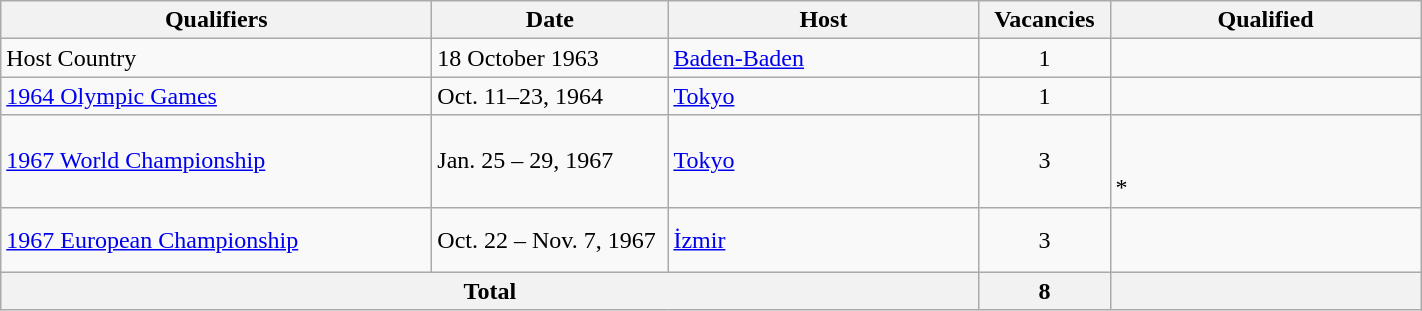<table class="wikitable">
<tr>
<th width=280>Qualifiers</th>
<th width=150>Date</th>
<th width=200>Host</th>
<th width=80>Vacancies</th>
<th width=200>Qualified</th>
</tr>
<tr>
<td>Host Country</td>
<td>18 October 1963</td>
<td> <a href='#'>Baden-Baden</a></td>
<td align="center">1</td>
<td></td>
</tr>
<tr>
<td><a href='#'>1964 Olympic Games</a></td>
<td>Oct. 11–23, 1964</td>
<td> <a href='#'>Tokyo</a></td>
<td align="center">1</td>
<td></td>
</tr>
<tr>
<td><a href='#'>1967 World Championship</a></td>
<td>Jan. 25 – 29, 1967</td>
<td> <a href='#'>Tokyo</a></td>
<td align="center">3</td>
<td><br><br>*</td>
</tr>
<tr>
<td><a href='#'>1967 European Championship</a></td>
<td>Oct. 22 – Nov. 7, 1967</td>
<td> <a href='#'>İzmir</a></td>
<td align="center">3</td>
<td><br><br></td>
</tr>
<tr>
<th colspan="3">Total</th>
<th>8</th>
<th></th>
</tr>
</table>
